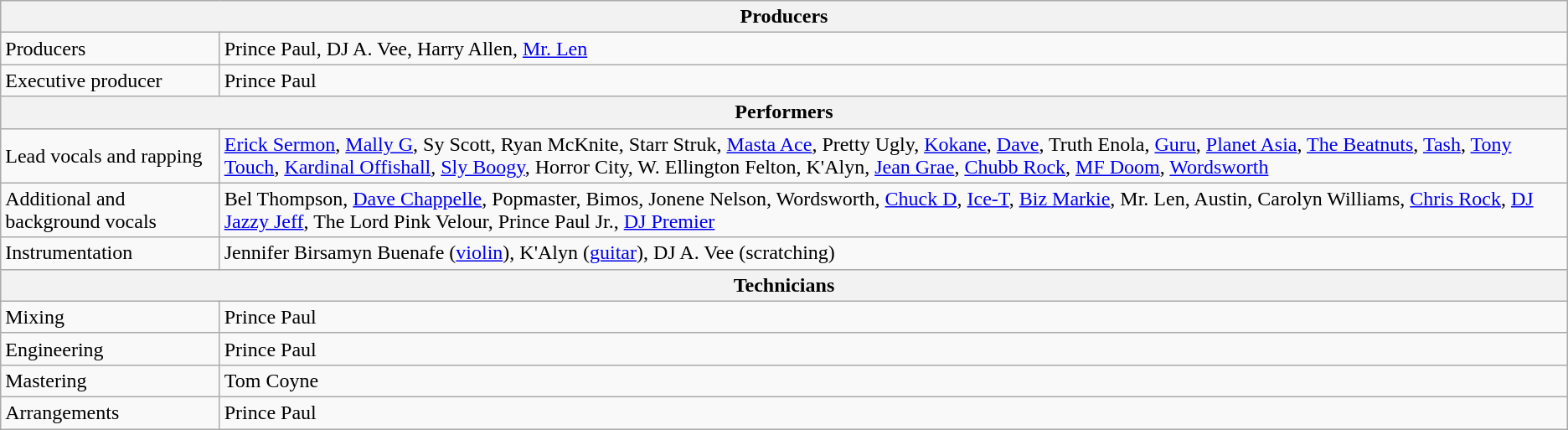<table class="wikitable">
<tr>
<th colspan="2">Producers</th>
</tr>
<tr>
<td>Producers</td>
<td>Prince Paul, DJ A. Vee, Harry Allen, <a href='#'>Mr. Len</a></td>
</tr>
<tr>
<td>Executive producer</td>
<td>Prince Paul</td>
</tr>
<tr>
<th colspan="2">Performers</th>
</tr>
<tr>
<td>Lead vocals and rapping</td>
<td><a href='#'>Erick Sermon</a>, <a href='#'>Mally G</a>, Sy Scott, Ryan McKnite, Starr Struk, <a href='#'>Masta Ace</a>, Pretty Ugly, <a href='#'>Kokane</a>, <a href='#'>Dave</a>, Truth Enola, <a href='#'>Guru</a>, <a href='#'>Planet Asia</a>, <a href='#'>The Beatnuts</a>, <a href='#'>Tash</a>, <a href='#'>Tony Touch</a>, <a href='#'>Kardinal Offishall</a>, <a href='#'>Sly Boogy</a>, Horror City, W. Ellington Felton, K'Alyn, <a href='#'>Jean Grae</a>, <a href='#'>Chubb Rock</a>, <a href='#'>MF Doom</a>, <a href='#'>Wordsworth</a></td>
</tr>
<tr>
<td>Additional and background vocals</td>
<td>Bel Thompson, <a href='#'>Dave Chappelle</a>, Popmaster, Bimos, Jonene Nelson, Wordsworth, <a href='#'>Chuck D</a>, <a href='#'>Ice-T</a>, <a href='#'>Biz Markie</a>, Mr. Len, Austin, Carolyn Williams, <a href='#'>Chris Rock</a>, <a href='#'>DJ Jazzy Jeff</a>, The Lord Pink Velour, Prince Paul Jr., <a href='#'>DJ Premier</a></td>
</tr>
<tr>
<td>Instrumentation</td>
<td>Jennifer Birsamyn Buenafe (<a href='#'>violin</a>), K'Alyn (<a href='#'>guitar</a>), DJ A. Vee (scratching)</td>
</tr>
<tr>
<th colspan="2">Technicians</th>
</tr>
<tr>
<td>Mixing</td>
<td>Prince Paul</td>
</tr>
<tr>
<td>Engineering</td>
<td>Prince Paul</td>
</tr>
<tr>
<td>Mastering</td>
<td>Tom Coyne</td>
</tr>
<tr>
<td>Arrangements</td>
<td>Prince Paul</td>
</tr>
</table>
